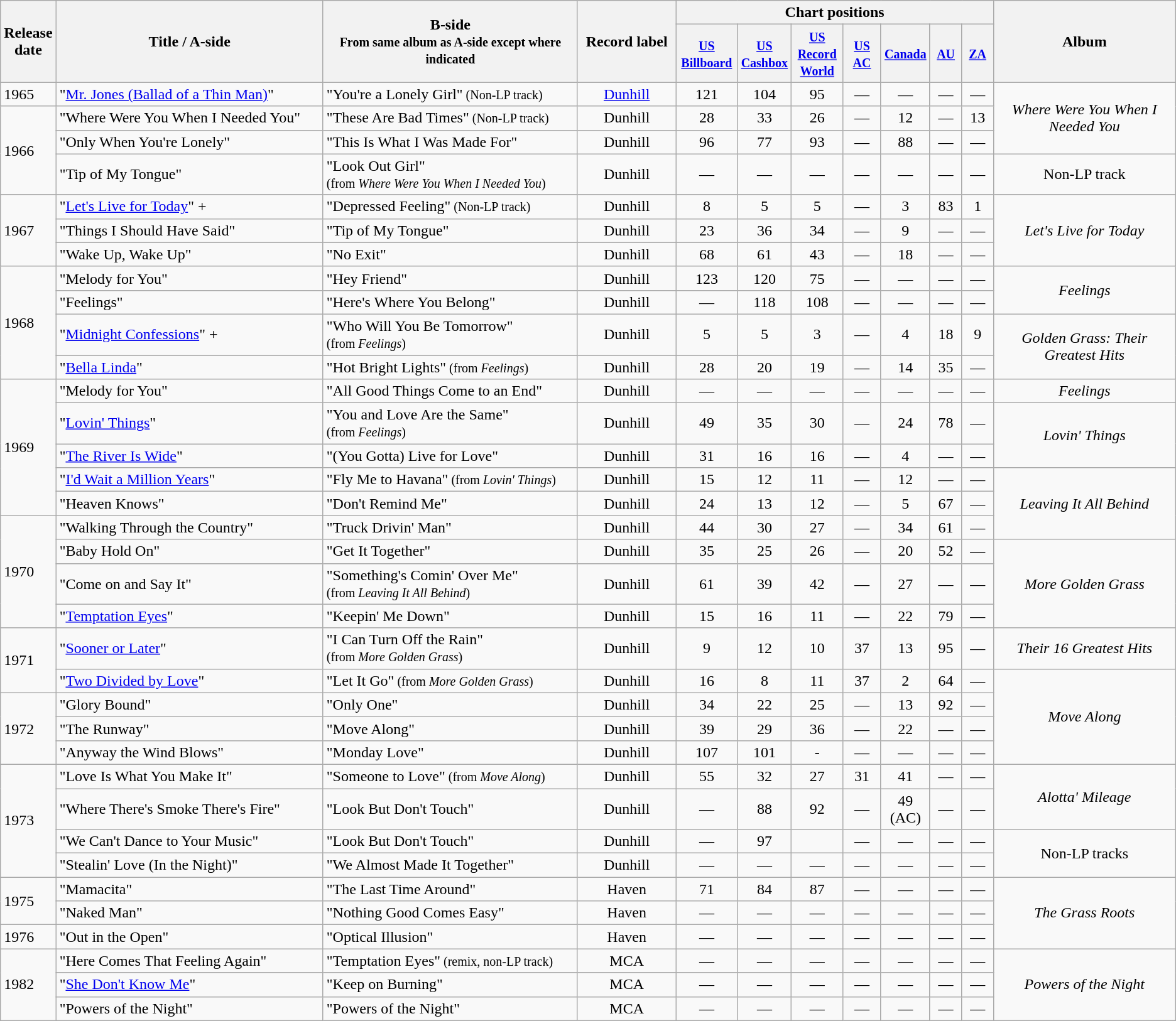<table class="wikitable sortable">
<tr>
<th style="width:15px;" rowspan="2">Release date</th>
<th style="width:370px;" rowspan="2">Title / A-side</th>
<th style="width:350px;" rowspan="2">B-side<br><small>From same album as A-side except where indicated</small></th>
<th style="width:120px;" rowspan="2">Record label</th>
<th colspan="7">Chart positions</th>
<th style="width:250px;" rowspan="2">Album</th>
</tr>
<tr>
<th style="width:60px;"><small><a href='#'>US<br>Billboard</a></small></th>
<th style="width:50px;"><small><a href='#'>US<br>Cashbox</a> </small></th>
<th style="width:50px;"><small><a href='#'>US<br>Record World</a></small></th>
<th style="width:40px;"><small><a href='#'>US<br>AC</a></small></th>
<th style="width:30px;"><small><a href='#'>Canada</a></small></th>
<th style="width:30px;"><small><a href='#'>AU</a></small></th>
<th style="width:30px;"><small><a href='#'>ZA</a></small></th>
</tr>
<tr>
<td rowspan="1">1965</td>
<td>"<a href='#'>Mr. Jones (Ballad of a Thin Man)</a>"</td>
<td>"You're a Lonely Girl"<small> (Non-LP track)</small></td>
<td style="text-align:center;"><a href='#'>Dunhill</a></td>
<td style="text-align:center;">121</td>
<td style="text-align:center;">104</td>
<td style="text-align:center;">95</td>
<td style="text-align:center;">—</td>
<td style="text-align:center;">—</td>
<td style="text-align:center;">—</td>
<td style="text-align:center;">—</td>
<td style="text-align:center;" rowspan="3"><em>Where Were You When I Needed You</em></td>
</tr>
<tr>
<td rowspan="3">1966</td>
<td>"Where Were You When I Needed You"</td>
<td>"These Are Bad Times"<small> (Non-LP track)</small></td>
<td style="text-align:center;">Dunhill</td>
<td style="text-align:center;">28</td>
<td style="text-align:center;">33</td>
<td style="text-align:center;">26</td>
<td style="text-align:center;">—</td>
<td style="text-align:center;">12</td>
<td style="text-align:center;">—</td>
<td style="text-align:center;">13</td>
</tr>
<tr>
<td>"Only When You're Lonely"</td>
<td>"This Is What I Was Made For"</td>
<td style="text-align:center;">Dunhill</td>
<td style="text-align:center;">96</td>
<td style="text-align:center;">77</td>
<td style="text-align:center;">93</td>
<td style="text-align:center;">—</td>
<td style="text-align:center;">88</td>
<td style="text-align:center;">—</td>
<td style="text-align:center;">—</td>
</tr>
<tr>
<td>"Tip of My Tongue"</td>
<td>"Look Out Girl"<br><small>(from <em>Where Were You When I Needed You</em>)</small></td>
<td style="text-align:center;">Dunhill</td>
<td style="text-align:center;">—</td>
<td style="text-align:center;">—</td>
<td style="text-align:center;">—</td>
<td style="text-align:center;">—</td>
<td style="text-align:center;">—</td>
<td style="text-align:center;">—</td>
<td style="text-align:center;">—</td>
<td style="text-align:center;" rowspan="1">Non-LP track</td>
</tr>
<tr>
<td rowspan="3">1967</td>
<td>"<a href='#'>Let's Live for Today</a>" +</td>
<td>"Depressed Feeling"<small> (Non-LP track)</small></td>
<td style="text-align:center;">Dunhill</td>
<td style="text-align:center;">8</td>
<td style="text-align:center;">5</td>
<td style="text-align:center;">5</td>
<td style="text-align:center;">—</td>
<td style="text-align:center;">3</td>
<td style="text-align:center;">83</td>
<td style="text-align:center;">1</td>
<td style="text-align:center;" rowspan="3"><em>Let's Live for Today</em></td>
</tr>
<tr>
<td>"Things I Should Have Said"</td>
<td>"Tip of My Tongue"</td>
<td style="text-align:center;">Dunhill</td>
<td style="text-align:center;">23</td>
<td style="text-align:center;">36</td>
<td style="text-align:center;">34</td>
<td style="text-align:center;">—</td>
<td style="text-align:center;">9</td>
<td style="text-align:center;">—</td>
<td style="text-align:center;">—</td>
</tr>
<tr>
<td>"Wake Up, Wake Up"</td>
<td>"No Exit"</td>
<td style="text-align:center;">Dunhill</td>
<td style="text-align:center;">68</td>
<td style="text-align:center;">61</td>
<td style="text-align:center;">43</td>
<td style="text-align:center;">—</td>
<td style="text-align:center;">18</td>
<td style="text-align:center;">—</td>
<td style="text-align:center;">—</td>
</tr>
<tr>
<td rowspan="4">1968</td>
<td>"Melody for You"</td>
<td>"Hey Friend"</td>
<td style="text-align:center;">Dunhill</td>
<td style="text-align:center;">123</td>
<td style="text-align:center;">120</td>
<td style="text-align:center;">75</td>
<td style="text-align:center;">—</td>
<td style="text-align:center;">—</td>
<td style="text-align:center;">—</td>
<td style="text-align:center;">—</td>
<td style="text-align:center;" rowspan="2"><em>Feelings</em></td>
</tr>
<tr>
<td>"Feelings"</td>
<td>"Here's Where You Belong"</td>
<td style="text-align:center;">Dunhill</td>
<td style="text-align:center;">—</td>
<td style="text-align:center;">118</td>
<td style="text-align:center;">108</td>
<td style="text-align:center;">—</td>
<td style="text-align:center;">—</td>
<td style="text-align:center;">—</td>
<td style="text-align:center;">—</td>
</tr>
<tr>
<td>"<a href='#'>Midnight Confessions</a>" +</td>
<td>"Who Will You Be Tomorrow"<br><small>(from <em>Feelings</em>)</small></td>
<td style="text-align:center;">Dunhill</td>
<td style="text-align:center;">5</td>
<td style="text-align:center;">5</td>
<td style="text-align:center;">3</td>
<td style="text-align:center;">—</td>
<td style="text-align:center;">4</td>
<td style="text-align:center;">18</td>
<td style="text-align:center;">9</td>
<td style="text-align:center;" rowspan="2"><em>Golden Grass: Their Greatest Hits</em></td>
</tr>
<tr>
<td>"<a href='#'>Bella Linda</a>"<br></td>
<td>"Hot Bright Lights"<small> (from <em>Feelings</em>)</small></td>
<td style="text-align:center;">Dunhill</td>
<td style="text-align:center;">28</td>
<td style="text-align:center;">20</td>
<td style="text-align:center;">19</td>
<td style="text-align:center;">—</td>
<td style="text-align:center;">14</td>
<td style="text-align:center;">35</td>
<td style="text-align:center;">—</td>
</tr>
<tr>
<td rowspan="5">1969</td>
<td>"Melody for You"</td>
<td>"All Good Things Come to an End"</td>
<td style="text-align:center;">Dunhill</td>
<td style="text-align:center;">—</td>
<td style="text-align:center;">—</td>
<td style="text-align:center;">—</td>
<td style="text-align:center;">—</td>
<td style="text-align:center;">—</td>
<td style="text-align:center;">—</td>
<td style="text-align:center;">—</td>
<td style="text-align:center;" rowspan="1"><em>Feelings</em></td>
</tr>
<tr>
<td>"<a href='#'>Lovin' Things</a>"</td>
<td>"You and Love Are the Same"<br><small>(from <em>Feelings</em>)</small></td>
<td style="text-align:center;">Dunhill</td>
<td style="text-align:center;">49</td>
<td style="text-align:center;">35</td>
<td style="text-align:center;">30</td>
<td style="text-align:center;">—</td>
<td style="text-align:center;">24</td>
<td style="text-align:center;">78</td>
<td style="text-align:center;">—</td>
<td style="text-align:center;" rowspan="2"><em>Lovin' Things</em></td>
</tr>
<tr>
<td>"<a href='#'>The River Is Wide</a>"</td>
<td>"(You Gotta) Live for Love"</td>
<td style="text-align:center;">Dunhill</td>
<td style="text-align:center;">31</td>
<td style="text-align:center;">16</td>
<td style="text-align:center;">16</td>
<td style="text-align:center;">—</td>
<td style="text-align:center;">4</td>
<td style="text-align:center;">—</td>
<td style="text-align:center;">—</td>
</tr>
<tr>
<td>"<a href='#'>I'd Wait a Million Years</a>"</td>
<td>"Fly Me to Havana"<small> (from <em>Lovin' Things</em>)</small></td>
<td style="text-align:center;">Dunhill</td>
<td style="text-align:center;">15</td>
<td style="text-align:center;">12</td>
<td style="text-align:center;">11</td>
<td style="text-align:center;">—</td>
<td style="text-align:center;">12</td>
<td style="text-align:center;">—</td>
<td style="text-align:center;">—</td>
<td style="text-align:center;" rowspan="3"><em>Leaving It All Behind</em></td>
</tr>
<tr>
<td>"Heaven Knows"</td>
<td>"Don't Remind Me"</td>
<td style="text-align:center;">Dunhill</td>
<td style="text-align:center;">24</td>
<td style="text-align:center;">13</td>
<td style="text-align:center;">12</td>
<td style="text-align:center;">—</td>
<td style="text-align:center;">5</td>
<td style="text-align:center;">67</td>
<td style="text-align:center;">—</td>
</tr>
<tr>
<td rowspan="4">1970</td>
<td>"Walking Through the Country"</td>
<td>"Truck Drivin' Man"</td>
<td style="text-align:center;">Dunhill</td>
<td style="text-align:center;">44</td>
<td style="text-align:center;">30</td>
<td style="text-align:center;">27</td>
<td style="text-align:center;">—</td>
<td style="text-align:center;">34</td>
<td style="text-align:center;">61</td>
<td style="text-align:center;">—</td>
</tr>
<tr>
<td>"Baby Hold On"</td>
<td>"Get It Together"</td>
<td style="text-align:center;">Dunhill</td>
<td style="text-align:center;">35</td>
<td style="text-align:center;">25</td>
<td style="text-align:center;">26</td>
<td style="text-align:center;">—</td>
<td style="text-align:center;">20</td>
<td style="text-align:center;">52</td>
<td style="text-align:center;">—</td>
<td style="text-align:center;" rowspan="3"><em>More Golden Grass</em></td>
</tr>
<tr>
<td>"Come on and Say It"</td>
<td>"Something's Comin' Over Me"<br><small>(from <em>Leaving It All Behind</em>)</small></td>
<td style="text-align:center;">Dunhill</td>
<td style="text-align:center;">61</td>
<td style="text-align:center;">39</td>
<td style="text-align:center;">42</td>
<td style="text-align:center;">—</td>
<td style="text-align:center;">27</td>
<td style="text-align:center;">—</td>
<td style="text-align:center;">—</td>
</tr>
<tr>
<td>"<a href='#'>Temptation Eyes</a>"</td>
<td>"Keepin' Me Down"</td>
<td style="text-align:center;">Dunhill</td>
<td style="text-align:center;">15</td>
<td style="text-align:center;">16</td>
<td style="text-align:center;">11</td>
<td style="text-align:center;">—</td>
<td style="text-align:center;">22</td>
<td style="text-align:center;">79</td>
<td style="text-align:center;">—</td>
</tr>
<tr>
<td rowspan="2">1971</td>
<td>"<a href='#'>Sooner or Later</a>"</td>
<td>"I Can Turn Off the Rain"<br><small>(from <em>More Golden Grass</em>)</small></td>
<td style="text-align:center;">Dunhill</td>
<td style="text-align:center;">9</td>
<td style="text-align:center;">12</td>
<td style="text-align:center;">10</td>
<td style="text-align:center;">37</td>
<td style="text-align:center;">13</td>
<td style="text-align:center;">95</td>
<td style="text-align:center;">—</td>
<td style="text-align:center;" rowspan="1"><em>Their 16 Greatest Hits</em></td>
</tr>
<tr>
<td>"<a href='#'>Two Divided by Love</a>"</td>
<td>"Let It Go"<small> (from <em>More Golden Grass</em>)</small></td>
<td style="text-align:center;">Dunhill</td>
<td style="text-align:center;">16</td>
<td style="text-align:center;">8</td>
<td style="text-align:center;">11</td>
<td style="text-align:center;">37</td>
<td style="text-align:center;">2</td>
<td style="text-align:center;">64</td>
<td style="text-align:center;">—</td>
<td style="text-align:center;" rowspan="4"><em>Move Along</em></td>
</tr>
<tr>
<td rowspan="3">1972</td>
<td>"Glory Bound"</td>
<td>"Only One"</td>
<td style="text-align:center;">Dunhill</td>
<td style="text-align:center;">34</td>
<td style="text-align:center;">22</td>
<td style="text-align:center;">25</td>
<td style="text-align:center;">—</td>
<td style="text-align:center;">13</td>
<td style="text-align:center;">92</td>
<td style="text-align:center;">—</td>
</tr>
<tr>
<td>"The Runway"</td>
<td>"Move Along"</td>
<td style="text-align:center;">Dunhill</td>
<td style="text-align:center;">39</td>
<td style="text-align:center;">29</td>
<td style="text-align:center;">36</td>
<td style="text-align:center;">—</td>
<td style="text-align:center;">22</td>
<td style="text-align:center;">—</td>
<td style="text-align:center;">—</td>
</tr>
<tr>
<td>"Anyway the Wind Blows"</td>
<td>"Monday Love"</td>
<td style="text-align:center;">Dunhill</td>
<td style="text-align:center;">107</td>
<td style="text-align:center;">101</td>
<td style="text-align:center;">-</td>
<td style="text-align:center;">—</td>
<td style="text-align:center;">—</td>
<td style="text-align:center;">—</td>
<td style="text-align:center;">—</td>
</tr>
<tr>
<td rowspan="4">1973</td>
<td>"Love Is What You Make It"</td>
<td>"Someone to Love"<small> (from <em>Move Along</em>)</small></td>
<td style="text-align:center;">Dunhill</td>
<td style="text-align:center;">55</td>
<td style="text-align:center;">32</td>
<td style="text-align:center;">27</td>
<td style="text-align:center;">31</td>
<td style="text-align:center;">41</td>
<td style="text-align:center;">—</td>
<td style="text-align:center;">—</td>
<td style="text-align:center;" rowspan="2"><em>Alotta' Mileage</em></td>
</tr>
<tr>
<td>"Where There's Smoke There's Fire"</td>
<td>"Look But Don't Touch"</td>
<td style="text-align:center;">Dunhill</td>
<td style="text-align:center;">—</td>
<td style="text-align:center;">88</td>
<td style="text-align:center;">92</td>
<td style="text-align:center;">—</td>
<td style="text-align:center;">49 (AC)</td>
<td style="text-align:center;">—</td>
<td style="text-align:center;">—</td>
</tr>
<tr>
<td>"We Can't Dance to Your Music"</td>
<td>"Look But Don't Touch"<br><small></small></td>
<td style="text-align:center;">Dunhill</td>
<td style="text-align:center;">—</td>
<td style="text-align:center;">97</td>
<td style="text-align:center;"></td>
<td style="text-align:center;">—</td>
<td style="text-align:center;">—</td>
<td style="text-align:center;">—</td>
<td style="text-align:center;">—</td>
<td style="text-align:center;" rowspan="2">Non-LP tracks</td>
</tr>
<tr>
<td>"Stealin' Love (In the Night)"</td>
<td>"We Almost Made It Together"<br><small></small></td>
<td style="text-align:center;">Dunhill</td>
<td style="text-align:center;">—</td>
<td style="text-align:center;">—</td>
<td style="text-align:center;">—</td>
<td style="text-align:center;">—</td>
<td style="text-align:center;">—</td>
<td style="text-align:center;">—</td>
<td style="text-align:center;">—</td>
</tr>
<tr>
<td rowspan="2">1975</td>
<td>"Mamacita"</td>
<td>"The Last Time Around"</td>
<td style="text-align:center;">Haven</td>
<td style="text-align:center;">71</td>
<td style="text-align:center;">84</td>
<td style="text-align:center;">87</td>
<td style="text-align:center;">—</td>
<td style="text-align:center;">—</td>
<td style="text-align:center;">—</td>
<td style="text-align:center;">—</td>
<td style="text-align:center;" rowspan="3"><em>The Grass Roots</em></td>
</tr>
<tr>
<td>"Naked Man"</td>
<td>"Nothing Good Comes Easy"</td>
<td style="text-align:center;">Haven</td>
<td style="text-align:center;">—</td>
<td style="text-align:center;">—</td>
<td style="text-align:center;">—</td>
<td style="text-align:center;">—</td>
<td style="text-align:center;">—</td>
<td style="text-align:center;">—</td>
<td style="text-align:center;">—</td>
</tr>
<tr>
<td>1976</td>
<td>"Out in the Open"</td>
<td>"Optical Illusion"</td>
<td style="text-align:center;">Haven</td>
<td style="text-align:center;">—</td>
<td style="text-align:center;">—</td>
<td style="text-align:center;">—</td>
<td style="text-align:center;">—</td>
<td style="text-align:center;">—</td>
<td style="text-align:center;">—</td>
<td style="text-align:center;">—</td>
</tr>
<tr>
<td rowspan="3">1982</td>
<td>"Here Comes That Feeling Again"</td>
<td>"Temptation Eyes"<small> (remix, non-LP track)</small></td>
<td style="text-align:center;">MCA</td>
<td style="text-align:center;">—</td>
<td style="text-align:center;">—</td>
<td style="text-align:center;">—</td>
<td style="text-align:center;">—</td>
<td style="text-align:center;">—</td>
<td style="text-align:center;">—</td>
<td style="text-align:center;">—</td>
<td style="text-align:center;" rowspan="3"><em>Powers of the Night</em></td>
</tr>
<tr>
<td>"<a href='#'>She Don't Know Me</a>"</td>
<td>"Keep on Burning"</td>
<td style="text-align:center;">MCA</td>
<td style="text-align:center;">—</td>
<td style="text-align:center;">—</td>
<td style="text-align:center;">—</td>
<td style="text-align:center;">—</td>
<td style="text-align:center;">—</td>
<td style="text-align:center;">—</td>
<td style="text-align:center;">—</td>
</tr>
<tr>
<td>"Powers of the Night"</td>
<td>"Powers of the Night"</td>
<td style="text-align:center;">MCA</td>
<td style="text-align:center;">—</td>
<td style="text-align:center;">—</td>
<td style="text-align:center;">—</td>
<td style="text-align:center;">—</td>
<td style="text-align:center;">—</td>
<td style="text-align:center;">—</td>
<td style="text-align:center;">—</td>
</tr>
</table>
